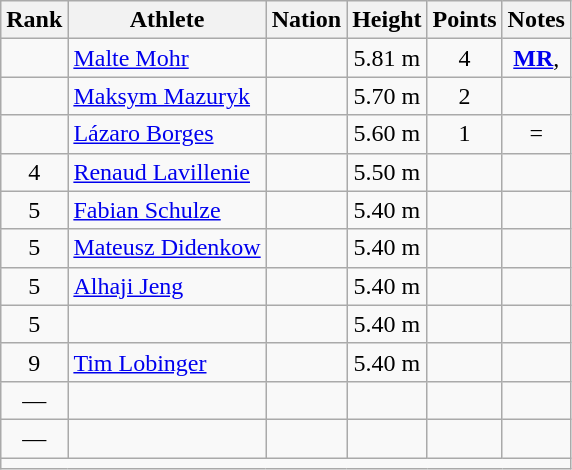<table class="wikitable mw-datatable sortable" style="text-align:center;">
<tr>
<th>Rank</th>
<th>Athlete</th>
<th>Nation</th>
<th>Height</th>
<th>Points</th>
<th>Notes</th>
</tr>
<tr>
<td></td>
<td align=left><a href='#'>Malte Mohr</a></td>
<td align=left></td>
<td>5.81 m</td>
<td>4</td>
<td><strong><a href='#'>MR</a></strong>, </td>
</tr>
<tr>
<td></td>
<td align=left><a href='#'>Maksym Mazuryk</a></td>
<td align=left></td>
<td>5.70 m</td>
<td>2</td>
<td></td>
</tr>
<tr>
<td></td>
<td align=left><a href='#'>Lázaro Borges</a></td>
<td align=left></td>
<td>5.60 m</td>
<td>1</td>
<td>=</td>
</tr>
<tr>
<td>4</td>
<td align=left><a href='#'>Renaud Lavillenie</a></td>
<td align=left></td>
<td>5.50 m</td>
<td></td>
<td></td>
</tr>
<tr>
<td>5</td>
<td align=left><a href='#'>Fabian Schulze</a></td>
<td align=left></td>
<td>5.40 m</td>
<td></td>
<td></td>
</tr>
<tr>
<td>5</td>
<td align=left><a href='#'>Mateusz Didenkow</a></td>
<td align=left></td>
<td>5.40 m</td>
<td></td>
<td></td>
</tr>
<tr>
<td>5</td>
<td align=left><a href='#'>Alhaji Jeng</a></td>
<td align=left></td>
<td>5.40 m</td>
<td></td>
<td></td>
</tr>
<tr>
<td>5</td>
<td align=left><a href='#'></a></td>
<td align=left></td>
<td>5.40 m</td>
<td></td>
<td></td>
</tr>
<tr>
<td>9</td>
<td align=left><a href='#'>Tim Lobinger</a></td>
<td align=left></td>
<td>5.40 m</td>
<td></td>
<td></td>
</tr>
<tr>
<td>—</td>
<td align=left><a href='#'></a></td>
<td align=left></td>
<td></td>
<td></td>
<td></td>
</tr>
<tr>
<td>—</td>
<td align=left><a href='#'></a></td>
<td align=left></td>
<td></td>
<td></td>
<td></td>
</tr>
<tr class="sortbottom">
<td colspan=6></td>
</tr>
</table>
